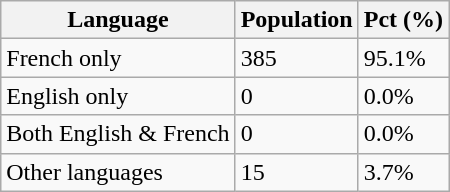<table class="wikitable">
<tr>
<th>Language</th>
<th>Population</th>
<th>Pct (%)</th>
</tr>
<tr>
<td>French only</td>
<td>385</td>
<td>95.1%</td>
</tr>
<tr>
<td>English only</td>
<td>0</td>
<td>0.0%</td>
</tr>
<tr>
<td>Both English & French</td>
<td>0</td>
<td>0.0%</td>
</tr>
<tr>
<td>Other languages</td>
<td>15</td>
<td>3.7%</td>
</tr>
</table>
